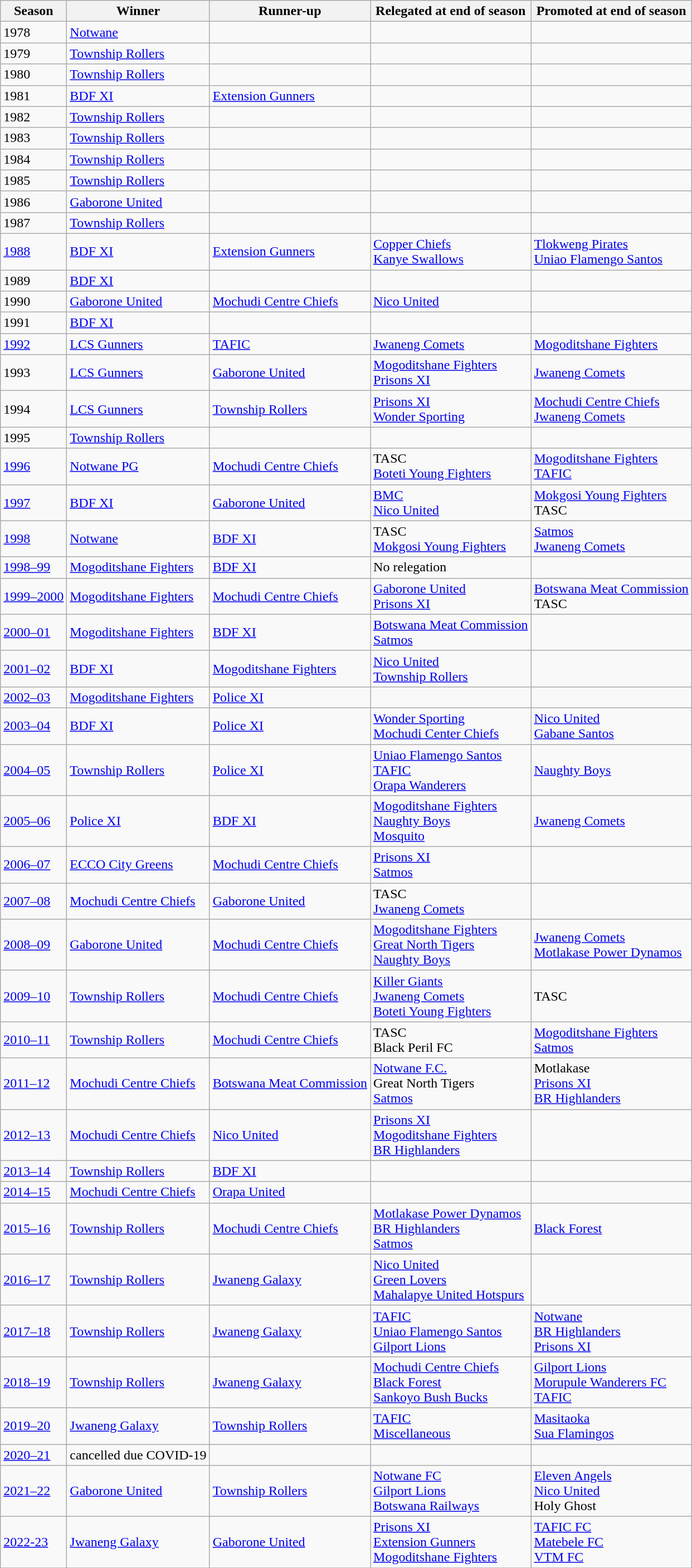<table class="wikitable sortable">
<tr>
<th>Season</th>
<th>Winner</th>
<th>Runner-up</th>
<th>Relegated at end of season</th>
<th>Promoted at end of season</th>
</tr>
<tr>
<td>1978</td>
<td><a href='#'>Notwane</a></td>
<td></td>
<td></td>
<td></td>
</tr>
<tr>
<td>1979</td>
<td><a href='#'>Township Rollers</a></td>
<td></td>
<td></td>
<td></td>
</tr>
<tr>
<td>1980</td>
<td><a href='#'>Township Rollers</a></td>
<td></td>
<td></td>
<td></td>
</tr>
<tr>
<td>1981</td>
<td><a href='#'>BDF XI</a></td>
<td><a href='#'>Extension Gunners</a></td>
<td></td>
<td></td>
</tr>
<tr>
<td>1982</td>
<td><a href='#'>Township Rollers</a></td>
<td></td>
<td></td>
<td></td>
</tr>
<tr>
<td>1983</td>
<td><a href='#'>Township Rollers</a></td>
<td></td>
<td></td>
<td></td>
</tr>
<tr>
<td>1984</td>
<td><a href='#'>Township Rollers</a></td>
<td></td>
<td></td>
<td></td>
</tr>
<tr>
<td>1985</td>
<td><a href='#'>Township Rollers</a></td>
<td></td>
<td></td>
<td></td>
</tr>
<tr>
<td>1986</td>
<td><a href='#'>Gaborone United</a></td>
<td></td>
<td></td>
<td></td>
</tr>
<tr>
<td>1987</td>
<td><a href='#'>Township Rollers</a></td>
<td></td>
<td></td>
<td></td>
</tr>
<tr>
<td><a href='#'>1988</a></td>
<td><a href='#'>BDF XI</a></td>
<td><a href='#'>Extension Gunners</a></td>
<td><a href='#'>Copper Chiefs</a><br><a href='#'>Kanye Swallows</a></td>
<td><a href='#'>Tlokweng Pirates</a><br><a href='#'>Uniao Flamengo Santos</a></td>
</tr>
<tr>
<td>1989</td>
<td><a href='#'>BDF XI</a></td>
<td></td>
<td></td>
<td></td>
</tr>
<tr>
<td>1990</td>
<td><a href='#'>Gaborone United</a></td>
<td><a href='#'>Mochudi Centre Chiefs</a></td>
<td><a href='#'>Nico United</a></td>
<td></td>
</tr>
<tr>
<td>1991</td>
<td><a href='#'>BDF XI</a></td>
<td></td>
<td></td>
<td></td>
</tr>
<tr>
<td><a href='#'>1992</a></td>
<td><a href='#'>LCS Gunners</a></td>
<td><a href='#'>TAFIC</a></td>
<td><a href='#'>Jwaneng Comets</a></td>
<td><a href='#'>Mogoditshane Fighters</a></td>
</tr>
<tr>
<td>1993</td>
<td><a href='#'>LCS Gunners</a></td>
<td><a href='#'>Gaborone United</a></td>
<td><a href='#'>Mogoditshane Fighters</a><br><a href='#'>Prisons XI</a></td>
<td><a href='#'>Jwaneng Comets</a></td>
</tr>
<tr>
<td>1994</td>
<td><a href='#'>LCS Gunners</a></td>
<td><a href='#'>Township Rollers</a></td>
<td><a href='#'>Prisons XI</a><br><a href='#'>Wonder Sporting</a></td>
<td><a href='#'>Mochudi Centre Chiefs</a><br><a href='#'>Jwaneng Comets</a></td>
</tr>
<tr>
<td>1995</td>
<td><a href='#'>Township Rollers</a></td>
<td></td>
<td></td>
<td></td>
</tr>
<tr>
<td><a href='#'>1996</a></td>
<td><a href='#'>Notwane PG</a></td>
<td><a href='#'>Mochudi Centre Chiefs</a></td>
<td>TASC<br><a href='#'>Boteti Young Fighters</a></td>
<td><a href='#'>Mogoditshane Fighters</a><br><a href='#'>TAFIC</a></td>
</tr>
<tr>
<td><a href='#'>1997</a></td>
<td><a href='#'>BDF XI</a></td>
<td><a href='#'>Gaborone United</a></td>
<td><a href='#'>BMC</a><br><a href='#'>Nico United</a></td>
<td><a href='#'>Mokgosi Young Fighters</a><br>TASC</td>
</tr>
<tr>
<td><a href='#'>1998</a></td>
<td><a href='#'>Notwane</a></td>
<td><a href='#'>BDF XI</a></td>
<td>TASC<br><a href='#'>Mokgosi Young Fighters</a></td>
<td><a href='#'>Satmos</a><br><a href='#'>Jwaneng Comets</a></td>
</tr>
<tr>
<td><a href='#'>1998–99</a></td>
<td><a href='#'>Mogoditshane Fighters</a></td>
<td><a href='#'>BDF XI</a></td>
<td>No relegation</td>
<td></td>
</tr>
<tr>
<td><a href='#'>1999–2000</a></td>
<td><a href='#'>Mogoditshane Fighters</a></td>
<td><a href='#'>Mochudi Centre Chiefs</a></td>
<td><a href='#'>Gaborone United</a><br><a href='#'>Prisons XI</a></td>
<td><a href='#'>Botswana Meat Commission</a><br>TASC</td>
</tr>
<tr>
<td><a href='#'>2000–01</a></td>
<td><a href='#'>Mogoditshane Fighters</a></td>
<td><a href='#'>BDF XI</a></td>
<td><a href='#'>Botswana Meat Commission</a><br><a href='#'>Satmos</a></td>
<td></td>
</tr>
<tr>
<td><a href='#'>2001–02</a></td>
<td><a href='#'>BDF XI</a></td>
<td><a href='#'>Mogoditshane Fighters</a></td>
<td><a href='#'>Nico United</a><br><a href='#'>Township Rollers</a></td>
<td></td>
</tr>
<tr>
<td><a href='#'>2002–03</a></td>
<td><a href='#'>Mogoditshane Fighters</a></td>
<td><a href='#'>Police XI</a></td>
<td></td>
<td></td>
</tr>
<tr>
<td><a href='#'>2003–04</a></td>
<td><a href='#'>BDF XI</a></td>
<td><a href='#'>Police XI</a></td>
<td><a href='#'>Wonder Sporting</a><br><a href='#'>Mochudi Center Chiefs</a></td>
<td><a href='#'>Nico United</a><br><a href='#'>Gabane Santos</a></td>
</tr>
<tr>
<td><a href='#'>2004–05</a></td>
<td><a href='#'>Township Rollers</a></td>
<td><a href='#'>Police XI</a></td>
<td><a href='#'>Uniao Flamengo Santos</a><br><a href='#'>TAFIC</a><br><a href='#'>Orapa Wanderers</a></td>
<td><a href='#'>Naughty Boys</a></td>
</tr>
<tr>
<td><a href='#'>2005–06</a></td>
<td><a href='#'>Police XI</a></td>
<td><a href='#'>BDF XI</a></td>
<td><a href='#'>Mogoditshane Fighters</a><br><a href='#'>Naughty Boys</a><br><a href='#'>Mosquito</a></td>
<td><a href='#'>Jwaneng Comets</a></td>
</tr>
<tr>
<td><a href='#'>2006–07</a></td>
<td><a href='#'>ECCO City Greens</a></td>
<td><a href='#'>Mochudi Centre Chiefs</a></td>
<td><a href='#'>Prisons XI</a><br><a href='#'>Satmos</a></td>
<td></td>
</tr>
<tr>
<td><a href='#'>2007–08</a></td>
<td><a href='#'>Mochudi Centre Chiefs</a></td>
<td><a href='#'>Gaborone United</a></td>
<td>TASC<br><a href='#'>Jwaneng Comets</a></td>
<td></td>
</tr>
<tr>
<td><a href='#'>2008–09</a></td>
<td><a href='#'>Gaborone United</a></td>
<td><a href='#'>Mochudi Centre Chiefs</a></td>
<td><a href='#'>Mogoditshane Fighters</a><br><a href='#'>Great North Tigers</a><br><a href='#'>Naughty Boys</a></td>
<td><a href='#'>Jwaneng Comets</a><br><a href='#'>Motlakase Power Dynamos</a></td>
</tr>
<tr>
<td><a href='#'>2009–10</a></td>
<td><a href='#'>Township Rollers</a></td>
<td><a href='#'>Mochudi Centre Chiefs</a></td>
<td><a href='#'>Killer Giants</a><br><a href='#'>Jwaneng Comets</a><br><a href='#'>Boteti Young Fighters</a></td>
<td>TASC</td>
</tr>
<tr>
<td><a href='#'>2010–11</a></td>
<td><a href='#'>Township Rollers</a></td>
<td><a href='#'>Mochudi Centre Chiefs</a></td>
<td>TASC<br>Black Peril FC</td>
<td><a href='#'>Mogoditshane Fighters</a><br><a href='#'>Satmos</a></td>
</tr>
<tr>
<td><a href='#'>2011–12</a></td>
<td><a href='#'>Mochudi Centre Chiefs</a></td>
<td><a href='#'>Botswana Meat Commission</a></td>
<td><a href='#'>Notwane F.C.</a><br>Great North Tigers<br><a href='#'>Satmos</a></td>
<td>Motlakase<br><a href='#'>Prisons XI</a><br><a href='#'>BR Highlanders</a></td>
</tr>
<tr>
<td><a href='#'>2012–13</a></td>
<td><a href='#'>Mochudi Centre Chiefs</a></td>
<td><a href='#'>Nico United</a></td>
<td><a href='#'>Prisons XI</a><br><a href='#'>Mogoditshane Fighters</a><br><a href='#'>BR Highlanders</a></td>
<td></td>
</tr>
<tr>
<td><a href='#'>2013–14</a></td>
<td><a href='#'>Township Rollers</a></td>
<td><a href='#'>BDF XI</a></td>
<td></td>
<td></td>
</tr>
<tr>
<td><a href='#'>2014–15</a></td>
<td><a href='#'>Mochudi Centre Chiefs</a></td>
<td><a href='#'>Orapa United</a></td>
<td></td>
<td></td>
</tr>
<tr>
<td><a href='#'>2015–16</a></td>
<td><a href='#'>Township Rollers</a></td>
<td><a href='#'>Mochudi Centre Chiefs</a></td>
<td><a href='#'>Motlakase Power Dynamos</a><br><a href='#'>BR Highlanders</a><br><a href='#'>Satmos</a></td>
<td><a href='#'>Black Forest</a></td>
</tr>
<tr>
<td><a href='#'>2016–17</a></td>
<td><a href='#'>Township Rollers</a></td>
<td><a href='#'>Jwaneng Galaxy</a></td>
<td><a href='#'>Nico United</a><br><a href='#'>Green Lovers</a><br><a href='#'>Mahalapye United Hotspurs</a></td>
<td></td>
</tr>
<tr>
<td><a href='#'>2017–18</a></td>
<td><a href='#'>Township Rollers</a></td>
<td><a href='#'>Jwaneng Galaxy</a></td>
<td><a href='#'>TAFIC</a><br><a href='#'>Uniao Flamengo Santos</a><br><a href='#'>Gilport Lions</a></td>
<td><a href='#'>Notwane</a><br><a href='#'>BR Highlanders</a><br><a href='#'>Prisons XI</a></td>
</tr>
<tr>
<td><a href='#'>2018–19</a></td>
<td><a href='#'>Township Rollers</a></td>
<td><a href='#'>Jwaneng Galaxy</a></td>
<td><a href='#'>Mochudi Centre Chiefs</a><br><a href='#'>Black Forest</a><br><a href='#'>Sankoyo Bush Bucks</a></td>
<td><a href='#'>Gilport Lions</a><br><a href='#'>Morupule Wanderers FC</a><br><a href='#'>TAFIC</a></td>
</tr>
<tr>
<td><a href='#'>2019–20</a></td>
<td><a href='#'>Jwaneng Galaxy</a></td>
<td><a href='#'>Township Rollers</a></td>
<td><a href='#'>TAFIC</a><br><a href='#'>Miscellaneous</a></td>
<td><a href='#'>Masitaoka</a><br><a href='#'>Sua Flamingos</a></td>
</tr>
<tr>
<td><a href='#'>2020–21</a></td>
<td>cancelled due COVID-19</td>
<td></td>
<td></td>
<td></td>
</tr>
<tr>
<td><a href='#'>2021–22</a></td>
<td><a href='#'>Gaborone United</a></td>
<td><a href='#'>Township Rollers</a></td>
<td><a href='#'>Notwane FC</a><br><a href='#'>Gilport Lions</a><br><a href='#'>Botswana Railways</a></td>
<td><a href='#'>Eleven Angels</a><br><a href='#'>Nico United</a><br>Holy Ghost</td>
</tr>
<tr>
<td><a href='#'>2022-23</a></td>
<td><a href='#'>Jwaneng Galaxy</a></td>
<td><a href='#'>Gaborone United</a></td>
<td><a href='#'>Prisons XI</a><br><a href='#'>Extension Gunners</a><br><a href='#'>Mogoditshane Fighters</a></td>
<td><a href='#'>TAFIC FC</a><br><a href='#'>Matebele FC</a><br><a href='#'>VTM FC</a></td>
</tr>
<tr>
</tr>
</table>
